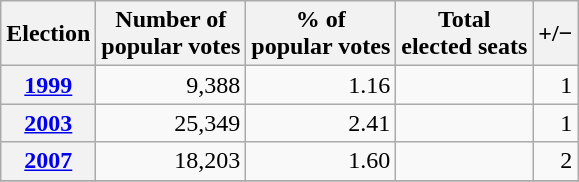<table class="wikitable" style="text-align: right;">
<tr align=center>
<th>Election</th>
<th>Number of<br>popular votes</th>
<th>% of<br>popular votes</th>
<th>Total<br>elected seats</th>
<th>+/−</th>
</tr>
<tr>
<th><a href='#'>1999</a></th>
<td>9,388</td>
<td>1.16</td>
<td></td>
<td>1</td>
</tr>
<tr>
<th><a href='#'>2003</a></th>
<td>25,349</td>
<td>2.41</td>
<td></td>
<td>1</td>
</tr>
<tr>
<th><a href='#'>2007</a></th>
<td>18,203</td>
<td>1.60</td>
<td></td>
<td>2</td>
</tr>
<tr>
</tr>
</table>
